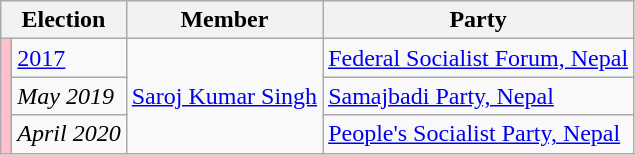<table class="wikitable">
<tr>
<th colspan="2">Election</th>
<th>Member</th>
<th>Party</th>
</tr>
<tr>
<td rowspan="3" style="background-color:pink"></td>
<td><a href='#'>2017</a></td>
<td rowspan="3"><a href='#'>Saroj Kumar Singh</a></td>
<td><a href='#'>Federal Socialist Forum, Nepal</a></td>
</tr>
<tr>
<td><em>May 2019</em></td>
<td><a href='#'>Samajbadi Party, Nepal</a></td>
</tr>
<tr>
<td><em>April 2020</em></td>
<td><a href='#'>People's Socialist Party, Nepal</a></td>
</tr>
</table>
